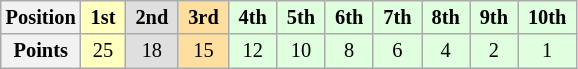<table class="wikitable" style="font-size:85%; text-align:center">
<tr>
<th>Position</th>
<td style="background:#ffffbf;"> <strong>1st</strong> </td>
<td style="background:#dfdfdf;"> <strong>2nd</strong> </td>
<td style="background:#ffdf9f;"> <strong>3rd</strong> </td>
<td style="background:#dfffdf;"> <strong>4th</strong> </td>
<td style="background:#dfffdf;"> <strong>5th</strong> </td>
<td style="background:#dfffdf;"> <strong>6th</strong> </td>
<td style="background:#dfffdf;"> <strong>7th</strong> </td>
<td style="background:#dfffdf;"> <strong>8th</strong> </td>
<td style="background:#dfffdf;"> <strong>9th</strong> </td>
<td style="background:#dfffdf;"> <strong>10th</strong> </td>
</tr>
<tr>
<th>Points</th>
<td style="background:#ffffbf;">25</td>
<td style="background:#dfdfdf;">18</td>
<td style="background:#ffdf9f;">15</td>
<td style="background:#dfffdf;">12</td>
<td style="background:#dfffdf;">10</td>
<td style="background:#dfffdf;">8</td>
<td style="background:#dfffdf;">6</td>
<td style="background:#dfffdf;">4</td>
<td style="background:#dfffdf;">2</td>
<td style="background:#dfffdf;">1</td>
</tr>
</table>
